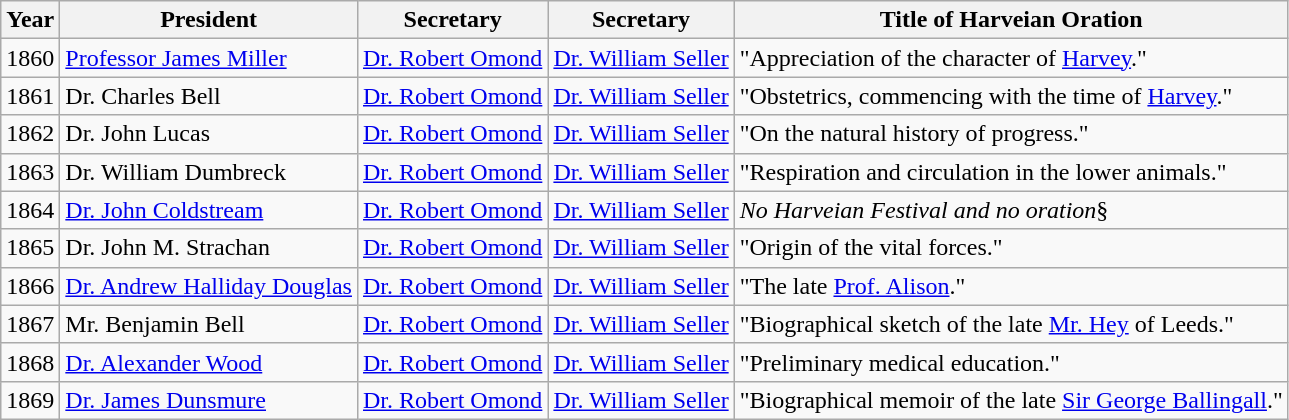<table class="wikitable">
<tr>
<th>Year</th>
<th>President</th>
<th>Secretary</th>
<th>Secretary</th>
<th>Title of Harveian Oration</th>
</tr>
<tr>
<td>1860</td>
<td><a href='#'>Professor James Miller</a></td>
<td><a href='#'>Dr. Robert Omond</a></td>
<td><a href='#'>Dr. William Seller</a></td>
<td>"Appreciation of the character of <a href='#'>Harvey</a>."</td>
</tr>
<tr>
<td>1861</td>
<td>Dr. Charles Bell</td>
<td><a href='#'>Dr. Robert Omond</a></td>
<td><a href='#'>Dr. William Seller</a></td>
<td>"Obstetrics, commencing with the time of <a href='#'>Harvey</a>."</td>
</tr>
<tr>
<td>1862</td>
<td>Dr. John Lucas</td>
<td><a href='#'>Dr. Robert Omond</a></td>
<td><a href='#'>Dr. William Seller</a></td>
<td>"On the natural history of progress."</td>
</tr>
<tr>
<td>1863</td>
<td>Dr. William Dumbreck</td>
<td><a href='#'>Dr. Robert Omond</a></td>
<td><a href='#'>Dr. William Seller</a></td>
<td>"Respiration and circulation in the lower animals."</td>
</tr>
<tr>
<td>1864</td>
<td><a href='#'>Dr. John Coldstream</a></td>
<td><a href='#'>Dr. Robert Omond</a></td>
<td><a href='#'>Dr. William Seller</a></td>
<td><em>No Harveian Festival and no oration</em>§</td>
</tr>
<tr>
<td>1865</td>
<td>Dr. John M. Strachan</td>
<td><a href='#'>Dr. Robert Omond</a></td>
<td><a href='#'>Dr. William Seller</a></td>
<td>"Origin of the vital forces."</td>
</tr>
<tr>
<td>1866</td>
<td><a href='#'>Dr. Andrew Halliday Douglas</a></td>
<td><a href='#'>Dr. Robert Omond</a></td>
<td><a href='#'>Dr. William Seller</a></td>
<td>"The late <a href='#'>Prof. Alison</a>."</td>
</tr>
<tr>
<td>1867</td>
<td>Mr. Benjamin Bell</td>
<td><a href='#'>Dr. Robert Omond</a></td>
<td><a href='#'>Dr. William Seller</a></td>
<td>"Biographical sketch of the late <a href='#'>Mr. Hey</a> of Leeds."</td>
</tr>
<tr>
<td>1868</td>
<td><a href='#'>Dr. Alexander Wood</a></td>
<td><a href='#'>Dr. Robert Omond</a></td>
<td><a href='#'>Dr. William Seller</a></td>
<td>"Preliminary medical education."</td>
</tr>
<tr>
<td>1869</td>
<td><a href='#'>Dr. James Dunsmure</a></td>
<td><a href='#'>Dr. Robert Omond</a></td>
<td><a href='#'>Dr. William Seller</a></td>
<td>"Biographical memoir of the late <a href='#'>Sir George Ballingall</a>."</td>
</tr>
</table>
